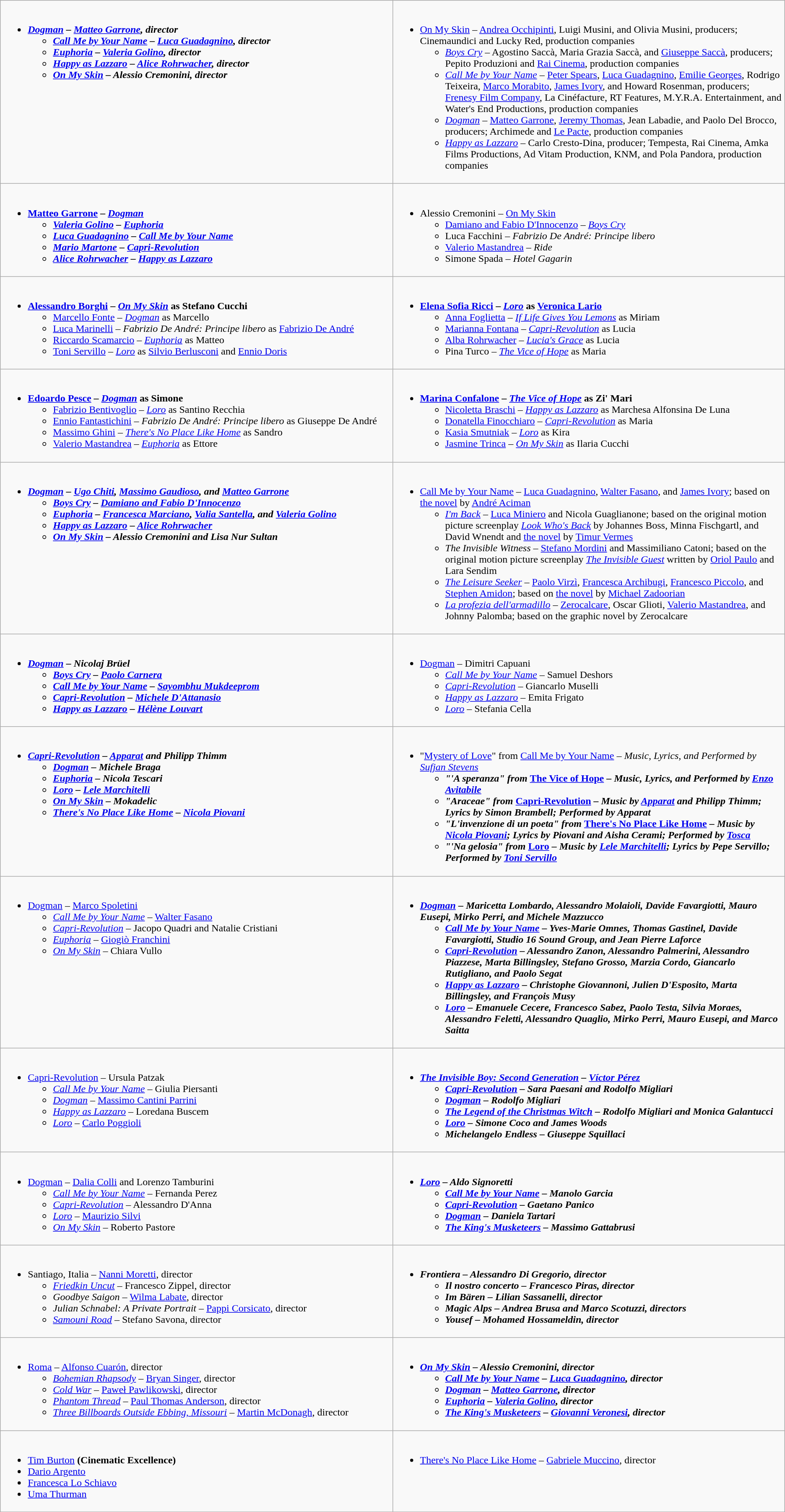<table class="wikitable" role="presentation">
<tr>
<td style="vertical-align:top; width:50%;"><br><ul><li><strong><em><a href='#'>Dogman</a><em> – <a href='#'>Matteo Garrone</a>, director<strong><ul><li></em><a href='#'>Call Me by Your Name</a><em> – <a href='#'>Luca Guadagnino</a>, director</li><li></em><a href='#'>Euphoria</a><em> – <a href='#'>Valeria Golino</a>, director</li><li></em><a href='#'>Happy as Lazzaro</a><em> – <a href='#'>Alice Rohrwacher</a>, director</li><li></em><a href='#'>On My Skin</a><em> – Alessio Cremonini, director</li></ul></li></ul></td>
<td style="vertical-align:top; width:50%;"><br><ul><li></em></strong><a href='#'>On My Skin</a></em> – <a href='#'>Andrea Occhipinti</a>, Luigi Musini, and Olivia Musini, producers; Cinemaundici and Lucky Red, production companies</strong><ul><li><em><a href='#'>Boys Cry</a></em> – Agostino Saccà, Maria Grazia Saccà, and <a href='#'>Giuseppe Saccà</a>, producers; Pepito Produzioni and <a href='#'>Rai Cinema</a>, production companies</li><li><em><a href='#'>Call Me by Your Name</a></em> – <a href='#'>Peter Spears</a>, <a href='#'>Luca Guadagnino</a>, <a href='#'>Emilie Georges</a>, Rodrigo Teixeira, <a href='#'>Marco Morabito</a>, <a href='#'>James Ivory</a>, and Howard Rosenman, producers; <a href='#'>Frenesy Film Company</a>, La Cinéfacture, RT Features, M.Y.R.A. Entertainment, and Water's End Productions, production companies</li><li><em><a href='#'>Dogman</a></em> – <a href='#'>Matteo Garrone</a>, <a href='#'>Jeremy Thomas</a>, Jean Labadie, and Paolo Del Brocco, producers; Archimede and <a href='#'>Le Pacte</a>, production companies</li><li><em><a href='#'>Happy as Lazzaro</a></em> – Carlo Cresto-Dina, producer; Tempesta, Rai Cinema, Amka Films Productions, Ad Vitam Production, KNM, and Pola Pandora, production companies</li></ul></li></ul></td>
</tr>
<tr>
<td style="vertical-align:top; width:50%;"><br><ul><li><strong><a href='#'>Matteo Garrone</a> – <em><a href='#'>Dogman</a><strong><em><ul><li><a href='#'>Valeria Golino</a> – </em><a href='#'>Euphoria</a><em></li><li><a href='#'>Luca Guadagnino</a> – </em><a href='#'>Call Me by Your Name</a><em></li><li><a href='#'>Mario Martone</a> – </em><a href='#'>Capri-Revolution</a><em></li><li><a href='#'>Alice Rohrwacher</a> – </em><a href='#'>Happy as Lazzaro</a><em></li></ul></li></ul></td>
<td style="vertical-align:top; width:50%;"><br><ul><li></strong>Alessio Cremonini – </em><a href='#'>On My Skin</a></em></strong><ul><li><a href='#'>Damiano and Fabio D'Innocenzo</a> – <em><a href='#'>Boys Cry</a></em></li><li>Luca Facchini – <em>Fabrizio De André: Principe libero</em></li><li><a href='#'>Valerio Mastandrea</a> – <em>Ride</em></li><li>Simone Spada – <em>Hotel Gagarin</em></li></ul></li></ul></td>
</tr>
<tr>
<td style="vertical-align:top; width:50%;"><br><ul><li><strong><a href='#'>Alessandro Borghi</a> – <em><a href='#'>On My Skin</a></em> as Stefano Cucchi</strong><ul><li><a href='#'>Marcello Fonte</a> – <em><a href='#'>Dogman</a></em> as Marcello</li><li><a href='#'>Luca Marinelli</a> – <em>Fabrizio De André: Principe libero</em> as <a href='#'>Fabrizio De André</a></li><li><a href='#'>Riccardo Scamarcio</a> – <em><a href='#'>Euphoria</a></em> as Matteo</li><li><a href='#'>Toni Servillo</a> – <em><a href='#'>Loro</a></em> as <a href='#'>Silvio Berlusconi</a> and <a href='#'>Ennio Doris</a></li></ul></li></ul></td>
<td style="vertical-align:top; width:50%;"><br><ul><li><strong><a href='#'>Elena Sofia Ricci</a> – <em><a href='#'>Loro</a></em> as <a href='#'>Veronica Lario</a></strong><ul><li><a href='#'>Anna Foglietta</a> – <em><a href='#'>If Life Gives You Lemons</a></em> as Miriam</li><li><a href='#'>Marianna Fontana</a> – <em><a href='#'>Capri-Revolution</a></em> as Lucia</li><li><a href='#'>Alba Rohrwacher</a> – <em><a href='#'>Lucia's Grace</a></em> as Lucia</li><li>Pina Turco – <em><a href='#'>The Vice of Hope</a></em> as Maria</li></ul></li></ul></td>
</tr>
<tr>
<td style="vertical-align:top; width:50%;"><br><ul><li><strong><a href='#'>Edoardo Pesce</a> – <em><a href='#'>Dogman</a></em> as Simone</strong><ul><li><a href='#'>Fabrizio Bentivoglio</a> – <em><a href='#'>Loro</a></em> as Santino Recchia</li><li><a href='#'>Ennio Fantastichini</a> – <em>Fabrizio De André: Principe libero</em> as Giuseppe De André</li><li><a href='#'>Massimo Ghini</a> – <em><a href='#'>There's No Place Like Home</a></em> as Sandro</li><li><a href='#'>Valerio Mastandrea</a> – <em><a href='#'>Euphoria</a></em> as Ettore</li></ul></li></ul></td>
<td style="vertical-align:top; width:50%;"><br><ul><li><strong><a href='#'>Marina Confalone</a> – <em><a href='#'>The Vice of Hope</a></em> as Zi' Mari</strong><ul><li><a href='#'>Nicoletta Braschi</a> – <em><a href='#'>Happy as Lazzaro</a></em> as Marchesa Alfonsina De Luna</li><li><a href='#'>Donatella Finocchiaro</a> – <em><a href='#'>Capri-Revolution</a></em> as Maria</li><li><a href='#'>Kasia Smutniak</a> – <em><a href='#'>Loro</a></em> as Kira</li><li><a href='#'>Jasmine Trinca</a> – <em><a href='#'>On My Skin</a></em> as Ilaria Cucchi</li></ul></li></ul></td>
</tr>
<tr>
<td style="vertical-align:top; width:50%;"><br><ul><li><strong><em><a href='#'>Dogman</a><em> – <a href='#'>Ugo Chiti</a>, <a href='#'>Massimo Gaudioso</a>, and <a href='#'>Matteo Garrone</a><strong><ul><li></em><a href='#'>Boys Cry</a><em> – <a href='#'>Damiano and Fabio D'Innocenzo</a></li><li></em><a href='#'>Euphoria</a><em> – <a href='#'>Francesca Marciano</a>, <a href='#'>Valia Santella</a>, and <a href='#'>Valeria Golino</a></li><li></em><a href='#'>Happy as Lazzaro</a><em> – <a href='#'>Alice Rohrwacher</a></li><li></em><a href='#'>On My Skin</a><em> – Alessio Cremonini and Lisa Nur Sultan</li></ul></li></ul></td>
<td style="vertical-align:top; width:50%;"><br><ul><li></em></strong><a href='#'>Call Me by Your Name</a></em> – <a href='#'>Luca Guadagnino</a>, <a href='#'>Walter Fasano</a>, and <a href='#'>James Ivory</a>; based on <a href='#'>the novel</a> by <a href='#'>André Aciman</a></strong><ul><li><em><a href='#'>I'm Back</a></em> – <a href='#'>Luca Miniero</a> and Nicola Guaglianone; based on the original motion picture screenplay <em><a href='#'>Look Who's Back</a></em> by Johannes Boss, Minna Fischgartl, and David Wnendt and <a href='#'>the novel</a> by <a href='#'>Timur Vermes</a></li><li><em>The Invisible Witness</em> – <a href='#'>Stefano Mordini</a> and Massimiliano Catoni; based on the original motion picture screenplay <em><a href='#'>The Invisible Guest</a></em> written by <a href='#'>Oriol Paulo</a> and Lara Sendim</li><li><em><a href='#'>The Leisure Seeker</a></em> – <a href='#'>Paolo Virzì</a>, <a href='#'>Francesca Archibugi</a>, <a href='#'>Francesco Piccolo</a>, and <a href='#'>Stephen Amidon</a>; based on <a href='#'>the novel</a> by <a href='#'>Michael Zadoorian</a></li><li><em><a href='#'>La profezia dell'armadillo</a></em> – <a href='#'>Zerocalcare</a>, Oscar Glioti, <a href='#'>Valerio Mastandrea</a>, and Johnny Palomba; based on the graphic novel by Zerocalcare</li></ul></li></ul></td>
</tr>
<tr>
<td style="vertical-align:top; width:50%;"><br><ul><li><strong><em><a href='#'>Dogman</a><em> – Nicolaj Brüel<strong><ul><li></em><a href='#'>Boys Cry</a><em> – <a href='#'>Paolo Carnera</a></li><li></em><a href='#'>Call Me by Your Name</a><em> – <a href='#'>Sayombhu Mukdeeprom</a></li><li></em><a href='#'>Capri-Revolution</a><em> – <a href='#'>Michele D'Attanasio</a></li><li></em><a href='#'>Happy as Lazzaro</a><em> – <a href='#'>Hélène Louvart</a></li></ul></li></ul></td>
<td style="vertical-align:top; width:50%;"><br><ul><li></em></strong><a href='#'>Dogman</a></em> – Dimitri Capuani</strong><ul><li><em><a href='#'>Call Me by Your Name</a></em> – Samuel Deshors</li><li><em><a href='#'>Capri-Revolution</a></em> – Giancarlo Muselli</li><li><em><a href='#'>Happy as Lazzaro</a></em> – Emita Frigato</li><li><em><a href='#'>Loro</a></em> – Stefania Cella</li></ul></li></ul></td>
</tr>
<tr>
<td style="vertical-align:top; width:50%;"><br><ul><li><strong><em><a href='#'>Capri-Revolution</a><em> – <a href='#'>Apparat</a> and Philipp Thimm<strong><ul><li></em><a href='#'>Dogman</a><em> – Michele Braga</li><li></em><a href='#'>Euphoria</a><em> – Nicola Tescari</li><li></em><a href='#'>Loro</a><em> – <a href='#'>Lele Marchitelli</a></li><li></em><a href='#'>On My Skin</a><em> – Mokadelic</li><li></em><a href='#'>There's No Place Like Home</a><em> – <a href='#'>Nicola Piovani</a></li></ul></li></ul></td>
<td style="vertical-align:top; width:50%;"><br><ul><li></strong>"<a href='#'>Mystery of Love</a>" from </em><a href='#'>Call Me by Your Name</a><em> – Music, Lyrics, and Performed by <a href='#'>Sufjan Stevens</a><strong><ul><li>"'A speranza" from </em><a href='#'>The Vice of Hope</a><em> – Music, Lyrics, and Performed by <a href='#'>Enzo Avitabile</a></li><li>"Araceae" from </em><a href='#'>Capri-Revolution</a><em> – Music by <a href='#'>Apparat</a> and Philipp Thimm; Lyrics by Simon Brambell; Performed by Apparat</li><li>"L'invenzione di un poeta" from </em><a href='#'>There's No Place Like Home</a><em> – Music by <a href='#'>Nicola Piovani</a>; Lyrics by Piovani and Aisha Cerami; Performed by <a href='#'>Tosca</a></li><li>"'Na gelosia" from </em><a href='#'>Loro</a><em> – Music by <a href='#'>Lele Marchitelli</a>; Lyrics by Pepe Servillo; Performed by <a href='#'>Toni Servillo</a></li></ul></li></ul></td>
</tr>
<tr>
<td style="vertical-align:top; width:50%;"><br><ul><li></em></strong><a href='#'>Dogman</a></em> – <a href='#'>Marco Spoletini</a></strong><ul><li><em><a href='#'>Call Me by Your Name</a></em> – <a href='#'>Walter Fasano</a></li><li><em><a href='#'>Capri-Revolution</a></em> – Jacopo Quadri and Natalie Cristiani</li><li><em><a href='#'>Euphoria</a></em> – <a href='#'>Giogiò Franchini</a></li><li><em><a href='#'>On My Skin</a></em> – Chiara Vullo</li></ul></li></ul></td>
<td style="vertical-align:top; width:50%;"><br><ul><li><strong><em><a href='#'>Dogman</a><em> – Maricetta Lombardo, Alessandro Molaioli, Davide Favargiotti, Mauro Eusepi, Mirko Perri, and Michele Mazzucco<strong><ul><li></em><a href='#'>Call Me by Your Name</a><em> – Yves-Marie Omnes, Thomas Gastinel, Davide Favargiotti, Studio 16 Sound Group, and Jean Pierre Laforce</li><li></em><a href='#'>Capri-Revolution</a><em> – Alessandro Zanon, Alessandro Palmerini, Alessandro Piazzese, Marta Billingsley, Stefano Grosso, Marzia Cordo, Giancarlo Rutigliano, and Paolo Segat</li><li></em><a href='#'>Happy as Lazzaro</a><em> – Christophe Giovannoni, Julien D'Esposito, Marta Billingsley, and François Musy</li><li></em><a href='#'>Loro</a><em> – Emanuele Cecere, Francesco Sabez, Paolo Testa, Silvia Moraes, Alessandro Feletti, Alessandro Quaglio, Mirko Perri, Mauro Eusepi, and Marco Saitta</li></ul></li></ul></td>
</tr>
<tr>
<td style="vertical-align:top; width:50%;"><br><ul><li></em></strong><a href='#'>Capri-Revolution</a></em> – Ursula Patzak</strong><ul><li><em><a href='#'>Call Me by Your Name</a></em> – Giulia Piersanti</li><li><em><a href='#'>Dogman</a></em> – <a href='#'>Massimo Cantini Parrini</a></li><li><em><a href='#'>Happy as Lazzaro</a></em> – Loredana Buscem</li><li><em><a href='#'>Loro</a></em> – <a href='#'>Carlo Poggioli</a></li></ul></li></ul></td>
<td style="vertical-align:top; width:50%;"><br><ul><li><strong><em><a href='#'>The Invisible Boy: Second Generation</a><em> – <a href='#'>Víctor Pérez</a><strong><ul><li></em><a href='#'>Capri-Revolution</a><em> – Sara Paesani and Rodolfo Migliari</li><li></em><a href='#'>Dogman</a><em> – Rodolfo Migliari</li><li></em><a href='#'>The Legend of the Christmas Witch</a><em> – Rodolfo Migliari and Monica Galantucci</li><li></em><a href='#'>Loro</a><em> – Simone Coco and James Woods</li><li></em>Michelangelo Endless<em> – Giuseppe Squillaci</li></ul></li></ul></td>
</tr>
<tr>
<td style="vertical-align:top; width:50%;"><br><ul><li></em></strong><a href='#'>Dogman</a></em> – <a href='#'>Dalia Colli</a> and Lorenzo Tamburini</strong><ul><li><em><a href='#'>Call Me by Your Name</a></em> – Fernanda Perez</li><li><em><a href='#'>Capri-Revolution</a></em> – Alessandro D'Anna</li><li><em><a href='#'>Loro</a></em> – <a href='#'>Maurizio Silvi</a></li><li><em><a href='#'>On My Skin</a></em> – Roberto Pastore</li></ul></li></ul></td>
<td style="vertical-align:top; width:50%;"><br><ul><li><strong><em><a href='#'>Loro</a><em> – Aldo Signoretti<strong><ul><li></em><a href='#'>Call Me by Your Name</a><em> – Manolo Garcia</li><li></em><a href='#'>Capri-Revolution</a><em> – Gaetano Panico</li><li></em><a href='#'>Dogman</a><em> – Daniela Tartari</li><li></em><a href='#'>The King's Musketeers</a><em> – Massimo Gattabrusi</li></ul></li></ul></td>
</tr>
<tr>
<td style="vertical-align:top; width:50%;"><br><ul><li></em></strong>Santiago, Italia</em> – <a href='#'>Nanni Moretti</a>, director</strong><ul><li><em><a href='#'>Friedkin Uncut</a></em> – Francesco Zippel, director</li><li><em>Goodbye Saigon</em> – <a href='#'>Wilma Labate</a>, director</li><li><em>Julian Schnabel: A Private Portrait</em> – <a href='#'>Pappi Corsicato</a>, director</li><li><em><a href='#'>Samouni Road</a></em> – Stefano Savona, director</li></ul></li></ul></td>
<td style="vertical-align:top; width:50%;"><br><ul><li><strong><em>Frontiera<em> – Alessandro Di Gregorio, director<strong><ul><li></em>Il nostro concerto<em> – Francesco Piras, director</li><li></em>Im Bären<em> – Lilian Sassanelli, director</li><li></em>Magic Alps<em> – Andrea Brusa and Marco Scotuzzi, directors</li><li></em>Yousef<em> – Mohamed Hossameldin, director</li></ul></li></ul></td>
</tr>
<tr>
<td style="vertical-align:top; width:50%;"><br><ul><li></em></strong><a href='#'>Roma</a></em> – <a href='#'>Alfonso Cuarón</a>, director</strong><ul><li><em><a href='#'>Bohemian Rhapsody</a></em> – <a href='#'>Bryan Singer</a>, director</li><li><em><a href='#'>Cold War</a></em> – <a href='#'>Paweł Pawlikowski</a>, director</li><li><em><a href='#'>Phantom Thread</a></em> – <a href='#'>Paul Thomas Anderson</a>, director</li><li><em><a href='#'>Three Billboards Outside Ebbing, Missouri</a></em> – <a href='#'>Martin McDonagh</a>, director</li></ul></li></ul></td>
<td style="vertical-align:top; width:50%;"><br><ul><li><strong><em><a href='#'>On My Skin</a><em> – Alessio Cremonini, director<strong><ul><li></em><a href='#'>Call Me by Your Name</a><em> – <a href='#'>Luca Guadagnino</a>, director</li><li></em><a href='#'>Dogman</a><em> – <a href='#'>Matteo Garrone</a>, director</li><li></em><a href='#'>Euphoria</a><em> – <a href='#'>Valeria Golino</a>, director</li><li></em><a href='#'>The King's Musketeers</a><em> – <a href='#'>Giovanni Veronesi</a>, director</li></ul></li></ul></td>
</tr>
<tr>
<td style="vertical-align:top; width:50%;"><br><ul><li></strong><a href='#'>Tim Burton</a><strong> (Cinematic Excellence)</li><li></strong><a href='#'>Dario Argento</a><strong></li><li></strong><a href='#'>Francesca Lo Schiavo</a><strong></li><li></strong><a href='#'>Uma Thurman</a><strong></li></ul></td>
<td style="vertical-align:top; width:50%;"><br><ul><li></em></strong><a href='#'>There's No Place Like Home</a></em> – <a href='#'>Gabriele Muccino</a>, director</strong></li></ul></td>
</tr>
</table>
